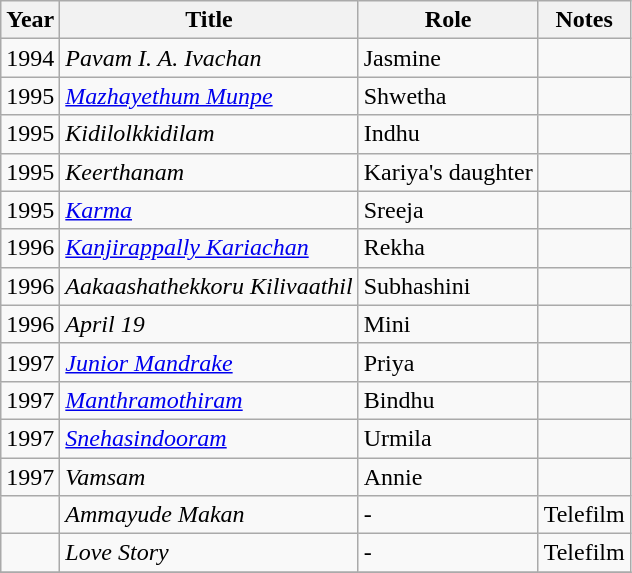<table class="wikitable">
<tr>
<th>Year</th>
<th>Title</th>
<th>Role</th>
<th>Notes</th>
</tr>
<tr>
<td>1994</td>
<td><em>Pavam I. A. Ivachan</em></td>
<td>Jasmine</td>
<td></td>
</tr>
<tr>
<td>1995</td>
<td><em><a href='#'>Mazhayethum Munpe</a></em></td>
<td>Shwetha</td>
<td></td>
</tr>
<tr>
<td>1995</td>
<td><em>Kidilolkkidilam</em></td>
<td>Indhu</td>
<td></td>
</tr>
<tr>
<td>1995</td>
<td><em>Keerthanam</em></td>
<td>Kariya's daughter</td>
<td></td>
</tr>
<tr>
<td>1995</td>
<td><em><a href='#'>Karma</a></em></td>
<td>Sreeja</td>
<td></td>
</tr>
<tr>
<td>1996</td>
<td><em><a href='#'>Kanjirappally Kariachan</a></em></td>
<td>Rekha</td>
<td></td>
</tr>
<tr>
<td>1996</td>
<td><em>Aakaashathekkoru Kilivaathil</em></td>
<td>Subhashini</td>
<td></td>
</tr>
<tr>
<td>1996</td>
<td><em>April 19</em></td>
<td>Mini</td>
<td></td>
</tr>
<tr>
<td>1997</td>
<td><em><a href='#'>Junior Mandrake</a></em></td>
<td>Priya</td>
<td></td>
</tr>
<tr>
<td>1997</td>
<td><em><a href='#'>Manthramothiram </a></em></td>
<td>Bindhu</td>
<td></td>
</tr>
<tr>
<td>1997</td>
<td><em><a href='#'>Snehasindooram</a></em></td>
<td>Urmila</td>
<td></td>
</tr>
<tr>
<td>1997</td>
<td><em>Vamsam</em></td>
<td>Annie</td>
<td></td>
</tr>
<tr>
<td></td>
<td><em>Ammayude Makan</em></td>
<td>-</td>
<td>Telefilm</td>
</tr>
<tr>
<td></td>
<td><em>Love Story</em></td>
<td>-</td>
<td>Telefilm</td>
</tr>
<tr>
</tr>
</table>
